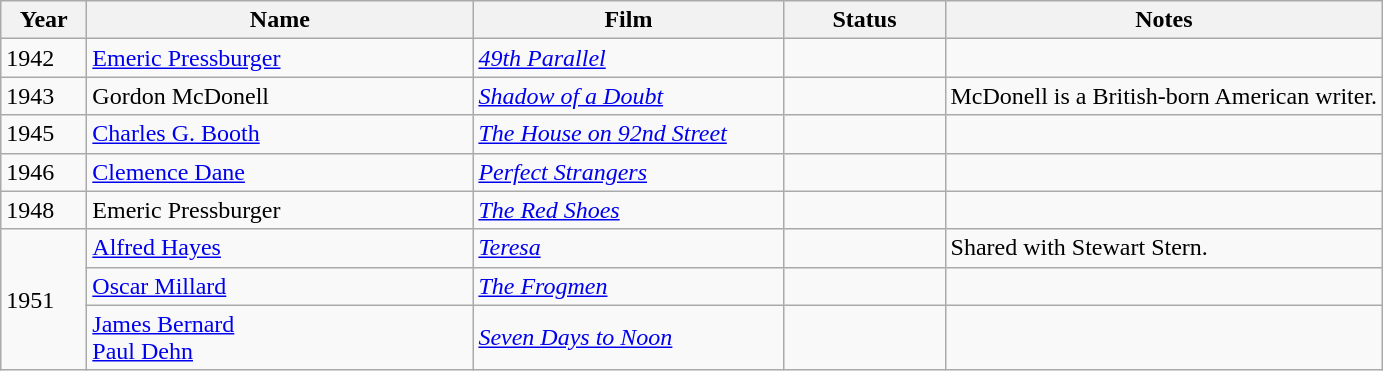<table class="wikitable">
<tr style="background:#ebf5ff;">
<th style="width:050px;">Year</th>
<th style="width:250px;">Name</th>
<th style="width:200px;">Film</th>
<th style="width:100px;">Status</th>
<th>Notes</th>
</tr>
<tr>
<td>1942</td>
<td><a href='#'>Emeric Pressburger</a></td>
<td><a href='#'><em>49th Parallel</em></a></td>
<td></td>
<td></td>
</tr>
<tr>
<td>1943</td>
<td>Gordon McDonell</td>
<td><em><a href='#'>Shadow of a Doubt</a></em></td>
<td></td>
<td>McDonell is a British-born American writer.</td>
</tr>
<tr>
<td>1945</td>
<td><a href='#'>Charles G. Booth</a></td>
<td><em><a href='#'>The House on 92nd Street</a></em></td>
<td></td>
<td></td>
</tr>
<tr>
<td>1946</td>
<td><a href='#'>Clemence Dane</a></td>
<td><a href='#'><em>Perfect Strangers</em></a></td>
<td></td>
<td></td>
</tr>
<tr>
<td>1948</td>
<td>Emeric Pressburger</td>
<td><a href='#'><em>The Red Shoes</em></a></td>
<td></td>
<td></td>
</tr>
<tr>
<td rowspan="3">1951</td>
<td><a href='#'>Alfred Hayes</a></td>
<td><a href='#'><em>Teresa</em></a></td>
<td></td>
<td>Shared with Stewart Stern.</td>
</tr>
<tr>
<td><a href='#'>Oscar Millard</a></td>
<td><em><a href='#'>The Frogmen</a></em></td>
<td></td>
<td></td>
</tr>
<tr>
<td><a href='#'>James Bernard</a><br><a href='#'>Paul Dehn</a></td>
<td><em><a href='#'>Seven Days to Noon</a></em></td>
<td></td>
<td></td>
</tr>
</table>
